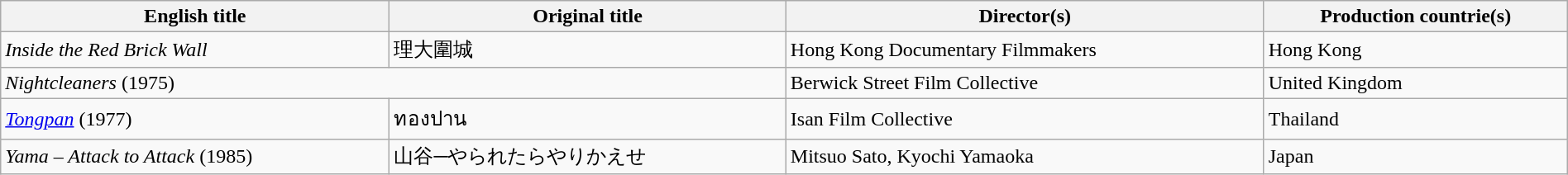<table class="sortable wikitable" style="width:100%; margin-bottom:4px">
<tr>
<th scope="col">English title</th>
<th scope="col">Original title</th>
<th scope="col">Director(s)</th>
<th scope="col">Production countrie(s)</th>
</tr>
<tr>
<td><em>Inside the Red Brick Wall</em></td>
<td>理大圍城</td>
<td>Hong Kong Documentary Filmmakers</td>
<td>Hong Kong</td>
</tr>
<tr>
<td colspan="2"><em>Nightcleaners</em> (1975)</td>
<td>Berwick Street Film Collective</td>
<td>United Kingdom</td>
</tr>
<tr>
<td><em><a href='#'>Tongpan</a></em> (1977)</td>
<td>ทองปาน</td>
<td>Isan Film Collective</td>
<td>Thailand</td>
</tr>
<tr>
<td><em>Yama – Attack to Attack</em> (1985)</td>
<td>山谷─やられたらやりかえせ</td>
<td>Mitsuo Sato, Kyochi Yamaoka</td>
<td>Japan</td>
</tr>
</table>
